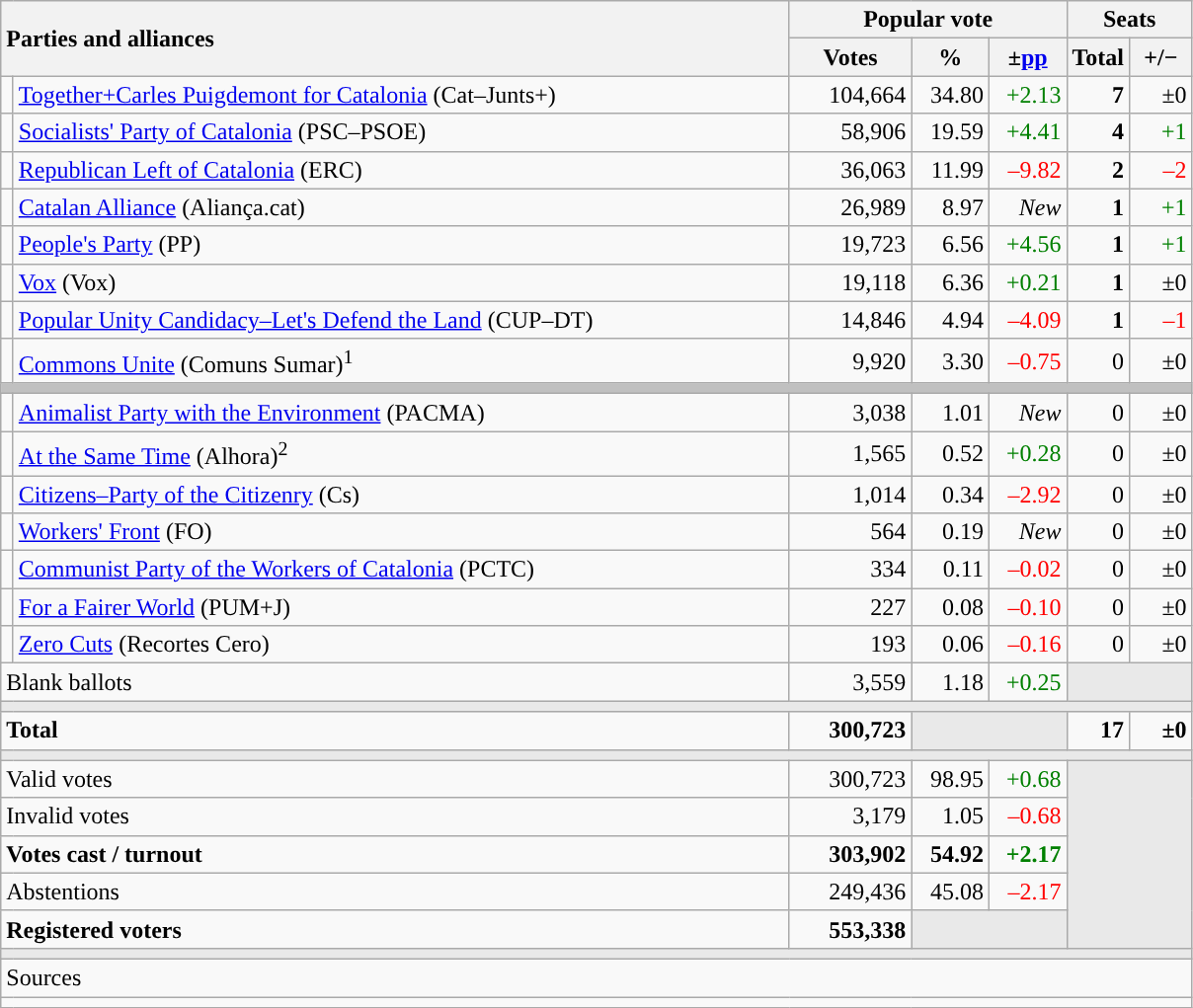<table class="wikitable" style="text-align:right;">
<tr>
<th style="text-align:left;" rowspan="2" colspan="2" width="525">Parties and alliances</th>
<th colspan="3">Popular vote</th>
<th colspan="2">Seats</th>
</tr>
<tr>
<th width="75">Votes</th>
<th width="45">%</th>
<th width="45">±<a href='#'>pp</a></th>
<th width="35">Total</th>
<th width="35">+/−</th>
</tr>
<tr>
<td width="1" style="color:inherit;background:"></td>
<td align="left"><a href='#'>Together+Carles Puigdemont for Catalonia</a> (Cat–Junts+)</td>
<td>104,664</td>
<td>34.80</td>
<td style="color:green;">+2.13</td>
<td><strong>7</strong></td>
<td>±0</td>
</tr>
<tr>
<td style="color:inherit;background:"></td>
<td align="left"><a href='#'>Socialists' Party of Catalonia</a> (PSC–PSOE)</td>
<td>58,906</td>
<td>19.59</td>
<td style="color:green;">+4.41</td>
<td><strong>4</strong></td>
<td style="color:green;">+1</td>
</tr>
<tr>
<td style="color:inherit;background:"></td>
<td align="left"><a href='#'>Republican Left of Catalonia</a> (ERC)</td>
<td>36,063</td>
<td>11.99</td>
<td style="color:red;">–9.82</td>
<td><strong>2</strong></td>
<td style="color:red;">–2</td>
</tr>
<tr>
<td style="color:inherit;background:"></td>
<td align="left"><a href='#'>Catalan Alliance</a> (Aliança.cat)</td>
<td>26,989</td>
<td>8.97</td>
<td><em>New</em></td>
<td><strong>1</strong></td>
<td style="color:green;">+1</td>
</tr>
<tr>
<td style="color:inherit;background:"></td>
<td align="left"><a href='#'>People's Party</a> (PP)</td>
<td>19,723</td>
<td>6.56</td>
<td style="color:green;">+4.56</td>
<td><strong>1</strong></td>
<td style="color:green;">+1</td>
</tr>
<tr>
<td style="color:inherit;background:"></td>
<td align="left"><a href='#'>Vox</a> (Vox)</td>
<td>19,118</td>
<td>6.36</td>
<td style="color:green;">+0.21</td>
<td><strong>1</strong></td>
<td>±0</td>
</tr>
<tr>
<td style="color:inherit;background:"></td>
<td align="left"><a href='#'>Popular Unity Candidacy–Let's Defend the Land</a> (CUP–DT)</td>
<td>14,846</td>
<td>4.94</td>
<td style="color:red;">–4.09</td>
<td><strong>1</strong></td>
<td style="color:red;">–1</td>
</tr>
<tr>
<td style="color:inherit;background:"></td>
<td align="left"><a href='#'>Commons Unite</a> (Comuns Sumar)<sup>1</sup></td>
<td>9,920</td>
<td>3.30</td>
<td style="color:red;">–0.75</td>
<td>0</td>
<td>±0</td>
</tr>
<tr>
<td colspan="7" bgcolor="#C0C0C0"></td>
</tr>
<tr>
<td style="color:inherit;background:"></td>
<td align="left"><a href='#'>Animalist Party with the Environment</a> (PACMA)</td>
<td>3,038</td>
<td>1.01</td>
<td><em>New</em></td>
<td>0</td>
<td>±0</td>
</tr>
<tr>
<td style="color:inherit;background:"></td>
<td align="left"><a href='#'>At the Same Time</a> (Alhora)<sup>2</sup></td>
<td>1,565</td>
<td>0.52</td>
<td style="color:green;">+0.28</td>
<td>0</td>
<td>±0</td>
</tr>
<tr>
<td style="color:inherit;background:"></td>
<td align="left"><a href='#'>Citizens–Party of the Citizenry</a> (Cs)</td>
<td>1,014</td>
<td>0.34</td>
<td style="color:red;">–2.92</td>
<td>0</td>
<td>±0</td>
</tr>
<tr>
<td style="color:inherit;background:"></td>
<td align="left"><a href='#'>Workers' Front</a> (FO)</td>
<td>564</td>
<td>0.19</td>
<td><em>New</em></td>
<td>0</td>
<td>±0</td>
</tr>
<tr>
<td style="color:inherit;background:"></td>
<td align="left"><a href='#'>Communist Party of the Workers of Catalonia</a> (PCTC)</td>
<td>334</td>
<td>0.11</td>
<td style="color:red;">–0.02</td>
<td>0</td>
<td>±0</td>
</tr>
<tr>
<td style="color:inherit;background:"></td>
<td align="left"><a href='#'>For a Fairer World</a> (PUM+J)</td>
<td>227</td>
<td>0.08</td>
<td style="color:red;">–0.10</td>
<td>0</td>
<td>±0</td>
</tr>
<tr>
<td style="color:inherit;background:"></td>
<td align="left"><a href='#'>Zero Cuts</a> (Recortes Cero)</td>
<td>193</td>
<td>0.06</td>
<td style="color:red;">–0.16</td>
<td>0</td>
<td>±0</td>
</tr>
<tr>
<td align="left" colspan="2">Blank ballots</td>
<td>3,559</td>
<td>1.18</td>
<td style="color:green;">+0.25</td>
<td bgcolor="#E9E9E9" colspan="2"></td>
</tr>
<tr>
<td colspan="7" bgcolor="#E9E9E9"></td>
</tr>
<tr style="font-weight:bold;">
<td align="left" colspan="2">Total</td>
<td>300,723</td>
<td bgcolor="#E9E9E9" colspan="2"></td>
<td>17</td>
<td>±0</td>
</tr>
<tr>
<td colspan="7" bgcolor="#E9E9E9"></td>
</tr>
<tr>
<td align="left" colspan="2">Valid votes</td>
<td>300,723</td>
<td>98.95</td>
<td style="color:green;">+0.68</td>
<td bgcolor="#E9E9E9" colspan="2" rowspan="5"></td>
</tr>
<tr>
<td align="left" colspan="2">Invalid votes</td>
<td>3,179</td>
<td>1.05</td>
<td style="color:red;">–0.68</td>
</tr>
<tr style="font-weight:bold;">
<td align="left" colspan="2">Votes cast / turnout</td>
<td>303,902</td>
<td>54.92</td>
<td style="color:green;">+2.17</td>
</tr>
<tr>
<td align="left" colspan="2">Abstentions</td>
<td>249,436</td>
<td>45.08</td>
<td style="color:red;">–2.17</td>
</tr>
<tr style="font-weight:bold;">
<td align="left" colspan="2">Registered voters</td>
<td>553,338</td>
<td bgcolor="#E9E9E9" colspan="2"></td>
</tr>
<tr>
<td colspan="7" bgcolor="#E9E9E9"></td>
</tr>
<tr>
<td align="left" colspan="7">Sources</td>
</tr>
<tr>
<td colspan="7" style="text-align:left; max-width:790px;"></td>
</tr>
</table>
